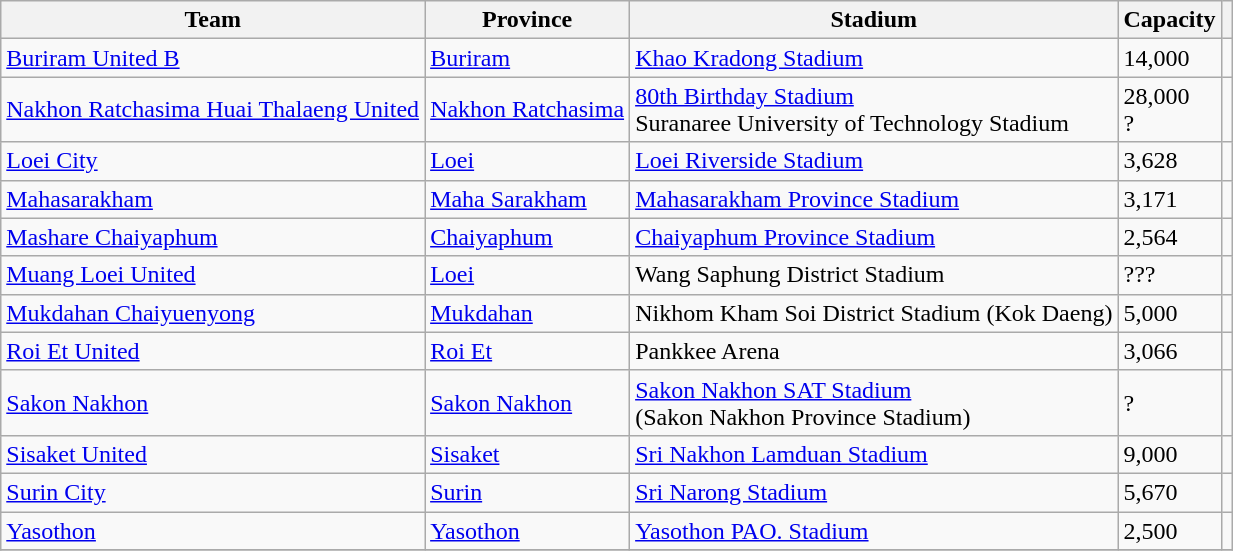<table class="wikitable sortable">
<tr>
<th>Team</th>
<th>Province</th>
<th>Stadium</th>
<th>Capacity</th>
<th class="unsortable"></th>
</tr>
<tr>
<td><a href='#'>Buriram United B</a></td>
<td><a href='#'>Buriram</a></td>
<td><a href='#'>Khao Kradong Stadium</a></td>
<td>14,000</td>
<td></td>
</tr>
<tr>
<td><a href='#'>Nakhon Ratchasima Huai Thalaeng United</a></td>
<td><a href='#'>Nakhon Ratchasima</a></td>
<td><a href='#'>80th Birthday Stadium</a><br>Suranaree University of Technology Stadium</td>
<td>28,000<br>?</td>
<td></td>
</tr>
<tr>
<td><a href='#'>Loei City</a></td>
<td><a href='#'>Loei</a></td>
<td><a href='#'>Loei Riverside Stadium</a></td>
<td>3,628</td>
<td></td>
</tr>
<tr>
<td><a href='#'>Mahasarakham</a></td>
<td><a href='#'>Maha Sarakham</a></td>
<td><a href='#'>Mahasarakham Province Stadium</a></td>
<td>3,171</td>
<td></td>
</tr>
<tr>
<td><a href='#'>Mashare Chaiyaphum</a></td>
<td><a href='#'>Chaiyaphum</a></td>
<td><a href='#'>Chaiyaphum Province Stadium</a></td>
<td>2,564</td>
<td></td>
</tr>
<tr>
<td><a href='#'>Muang Loei United</a></td>
<td><a href='#'>Loei</a></td>
<td>Wang Saphung District Stadium</td>
<td>???</td>
<td></td>
</tr>
<tr>
<td><a href='#'>Mukdahan Chaiyuenyong</a></td>
<td><a href='#'>Mukdahan</a></td>
<td>Nikhom Kham Soi District Stadium (Kok Daeng)</td>
<td>5,000</td>
<td></td>
</tr>
<tr>
<td><a href='#'>Roi Et United</a></td>
<td><a href='#'>Roi Et</a></td>
<td>Pankkee Arena</td>
<td>3,066</td>
<td></td>
</tr>
<tr>
<td><a href='#'>Sakon Nakhon</a></td>
<td><a href='#'>Sakon Nakhon</a></td>
<td><a href='#'>Sakon Nakhon SAT Stadium</a><br>(Sakon Nakhon Province Stadium)</td>
<td>?</td>
<td></td>
</tr>
<tr>
<td><a href='#'>Sisaket United</a></td>
<td><a href='#'>Sisaket</a></td>
<td><a href='#'>Sri Nakhon Lamduan Stadium</a></td>
<td>9,000</td>
<td></td>
</tr>
<tr>
<td><a href='#'>Surin City</a></td>
<td><a href='#'>Surin</a></td>
<td><a href='#'>Sri Narong Stadium</a></td>
<td>5,670</td>
<td></td>
</tr>
<tr>
<td><a href='#'>Yasothon</a></td>
<td><a href='#'>Yasothon</a></td>
<td><a href='#'>Yasothon PAO. Stadium</a></td>
<td>2,500</td>
<td></td>
</tr>
<tr>
</tr>
</table>
